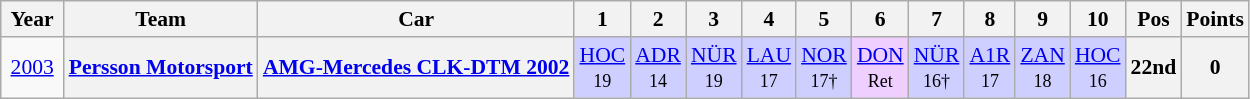<table class="wikitable" style="text-align:center; font-size:90%">
<tr>
<th> Year </th>
<th>Team</th>
<th>Car</th>
<th>1</th>
<th>2</th>
<th>3</th>
<th>4</th>
<th>5</th>
<th>6</th>
<th>7</th>
<th>8</th>
<th>9</th>
<th>10</th>
<th>Pos</th>
<th>Points</th>
</tr>
<tr>
<td><a href='#'>2003</a></td>
<th><a href='#'>Persson Motorsport</a></th>
<th><a href='#'>AMG-Mercedes CLK-DTM 2002</a></th>
<td style="background:#CFCFFF;"><a href='#'>HOC</a><br><small>19</small></td>
<td style="background:#CFCFFF;"><a href='#'>ADR</a><br><small>14</small></td>
<td style="background:#CFCFFF;"><a href='#'>NÜR</a><br><small>19</small></td>
<td style="background:#CFCFFF;"><a href='#'>LAU</a><br><small>17</small></td>
<td style="background:#CFCFFF;"><a href='#'>NOR</a><br><small>17†</small></td>
<td style="background:#EFCFFF;"><a href='#'>DON</a><br><small>Ret</small></td>
<td style="background:#CFCFFF;"><a href='#'>NÜR</a><br><small>16†</small></td>
<td style="background:#CFCFFF;"><a href='#'>A1R</a><br><small>17</small></td>
<td style="background:#CFCFFF;"><a href='#'>ZAN</a><br><small>18</small></td>
<td style="background:#CFCFFF;"><a href='#'>HOC</a><br><small>16</small></td>
<th>22nd</th>
<th>0</th>
</tr>
</table>
